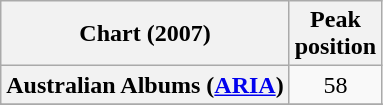<table class="wikitable sortable plainrowheaders" style="text-align:center">
<tr>
<th scope="col">Chart (2007)</th>
<th scope="col">Peak<br> position</th>
</tr>
<tr>
<th scope="row">Australian Albums (<a href='#'>ARIA</a>)</th>
<td>58</td>
</tr>
<tr>
</tr>
<tr>
</tr>
<tr>
</tr>
<tr>
</tr>
<tr>
</tr>
<tr>
</tr>
<tr>
</tr>
</table>
